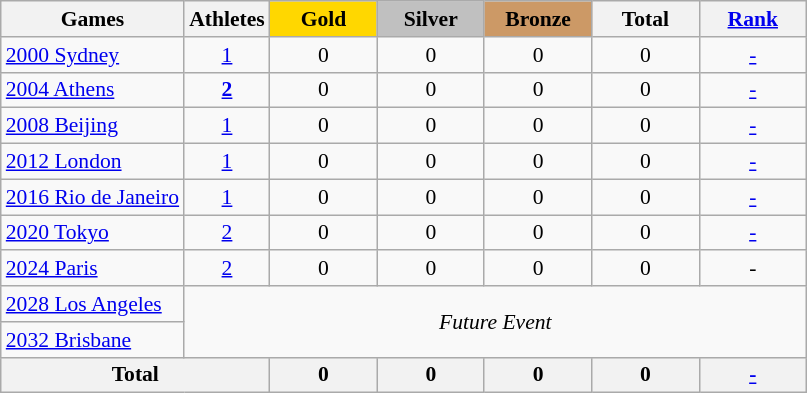<table class="wikitable" style="text-align:center; font-size:90%;">
<tr>
<th>Games</th>
<th>Athletes</th>
<td style="background:gold; width:4.5em; font-weight:bold;">Gold</td>
<td style="background:silver; width:4.5em; font-weight:bold;">Silver</td>
<td style="background:#cc9966; width:4.5em; font-weight:bold;">Bronze</td>
<th style="width:4.5em; font-weight:bold;">Total</th>
<th style="width:4.5em; font-weight:bold;"><a href='#'>Rank</a></th>
</tr>
<tr>
<td align=left><a href='#'>2000 Sydney</a></td>
<td><a href='#'>1</a></td>
<td>0</td>
<td>0</td>
<td>0</td>
<td>0</td>
<td><a href='#'>-</a></td>
</tr>
<tr>
<td align=left><a href='#'>2004 Athens</a></td>
<td><strong><a href='#'>2</a></strong></td>
<td>0</td>
<td>0</td>
<td>0</td>
<td>0</td>
<td><a href='#'>-</a></td>
</tr>
<tr>
<td align=left><a href='#'>2008 Beijing</a></td>
<td><a href='#'>1</a></td>
<td>0</td>
<td>0</td>
<td>0</td>
<td>0</td>
<td><a href='#'>-</a></td>
</tr>
<tr>
<td align=left><a href='#'>2012 London</a></td>
<td><a href='#'>1</a></td>
<td>0</td>
<td>0</td>
<td>0</td>
<td>0</td>
<td><a href='#'>-</a></td>
</tr>
<tr>
<td align=left><a href='#'>2016 Rio de Janeiro</a></td>
<td><a href='#'>1</a></td>
<td>0</td>
<td>0</td>
<td>0</td>
<td>0</td>
<td><a href='#'>-</a></td>
</tr>
<tr>
<td align=left><a href='#'>2020 Tokyo</a></td>
<td><a href='#'>2</a></td>
<td>0</td>
<td>0</td>
<td>0</td>
<td>0</td>
<td><a href='#'>-</a></td>
</tr>
<tr>
<td align=left><a href='#'>2024 Paris</a></td>
<td><a href='#'>2</a></td>
<td>0</td>
<td>0</td>
<td>0</td>
<td>0</td>
<td>-</td>
</tr>
<tr>
<td align=left><a href='#'>2028 Los Angeles</a></td>
<td colspan="6" rowspan="2"><em>Future Event</em></td>
</tr>
<tr>
<td align=left><a href='#'>2032 Brisbane</a></td>
</tr>
<tr>
<th colspan=2>Total</th>
<th>0</th>
<th>0</th>
<th>0</th>
<th>0</th>
<th><a href='#'>-</a></th>
</tr>
</table>
